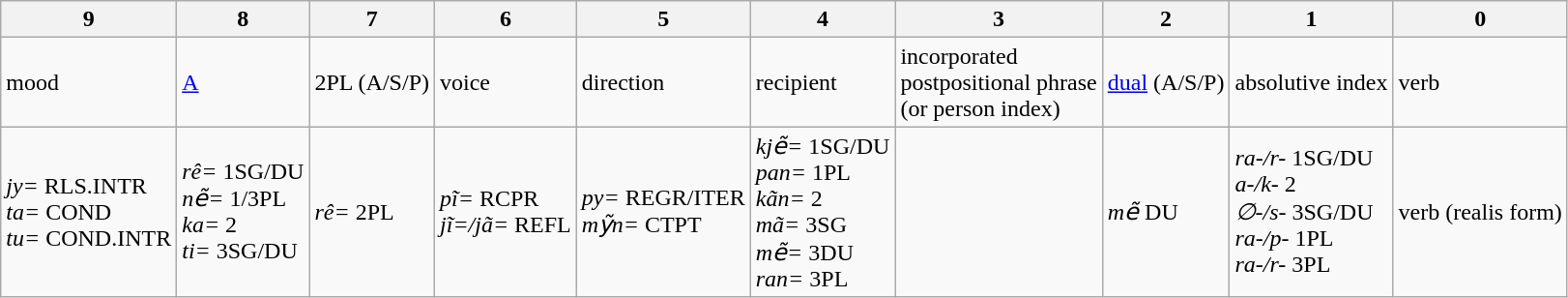<table class="wikitable">
<tr>
<th>9</th>
<th>8</th>
<th>7</th>
<th>6</th>
<th>5</th>
<th>4</th>
<th>3</th>
<th>2</th>
<th>1</th>
<th>0</th>
</tr>
<tr>
<td>mood</td>
<td><a href='#'>A</a></td>
<td>2PL (A/S/P)</td>
<td>voice</td>
<td>direction</td>
<td>recipient</td>
<td>incorporated<br>postpositional phrase<br>(or person index)</td>
<td><a href='#'>dual</a> (A/S/P)</td>
<td>absolutive index</td>
<td>verb</td>
</tr>
<tr>
<td><em>jy=</em> RLS.INTR<br><em>ta=</em> COND<br><em>tu=</em> COND.INTR</td>
<td><em>rê=</em> 1SG/DU<br><em>nẽ=</em> 1/3PL<br><em>ka=</em> 2<br><em>ti=</em> 3SG/DU</td>
<td><em>rê=</em> 2PL</td>
<td><em>pĩ=</em> RCPR<br><em>jĩ=/jã=</em> REFL</td>
<td><em>py=</em> REGR/ITER<br><em>mỹn=</em> CTPT</td>
<td><em>kjẽ=</em> 1SG/DU<br><em>pan=</em> 1PL<br><em>kãn=</em> 2<br><em>mã=</em> 3SG<br><em>mẽ=</em> 3DU<br><em>ran=</em> 3PL</td>
<td></td>
<td><em>mẽ</em> DU</td>
<td><em>ra-/r-</em> 1SG/DU<br><em>a-/k-</em> 2<br><em>∅-/s-</em> 3SG/DU<br><em>ra-/p-</em> 1PL<br><em>ra-/r-</em> 3PL<br></td>
<td>verb (realis form)</td>
</tr>
</table>
